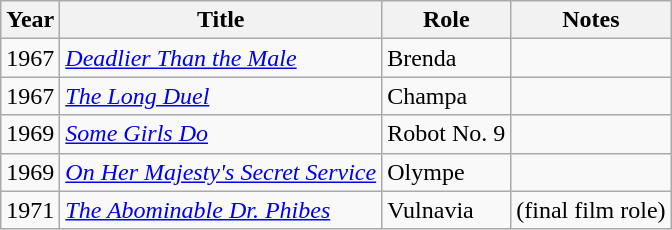<table class="wikitable">
<tr>
<th>Year</th>
<th>Title</th>
<th>Role</th>
<th>Notes</th>
</tr>
<tr>
<td>1967</td>
<td><em><a href='#'>Deadlier Than the Male</a></em></td>
<td>Brenda</td>
<td></td>
</tr>
<tr>
<td>1967</td>
<td><em><a href='#'>The Long Duel</a></em></td>
<td>Champa</td>
<td></td>
</tr>
<tr>
<td>1969</td>
<td><em><a href='#'>Some Girls Do</a></em></td>
<td>Robot No. 9</td>
<td></td>
</tr>
<tr>
<td>1969</td>
<td><em><a href='#'>On Her Majesty's Secret Service</a></em></td>
<td>Olympe</td>
<td></td>
</tr>
<tr>
<td>1971</td>
<td><em><a href='#'>The Abominable Dr. Phibes</a></em></td>
<td>Vulnavia</td>
<td>(final film role)</td>
</tr>
</table>
